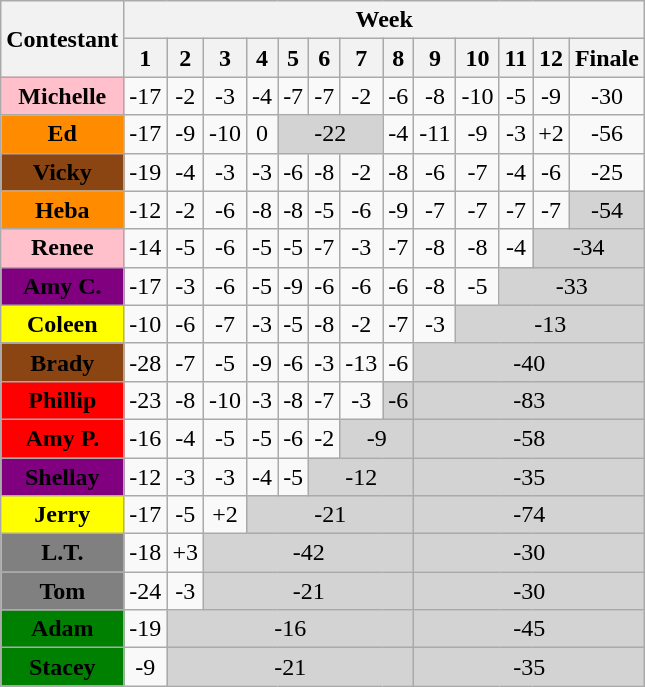<table class="wikitable" align="center" style="text-align:center">
<tr>
<th rowspan=2>Contestant</th>
<th colspan=13>Week</th>
</tr>
<tr>
<th>1</th>
<th>2</th>
<th>3</th>
<th>4</th>
<th>5</th>
<th>6</th>
<th>7</th>
<th>8</th>
<th>9</th>
<th>10</th>
<th>11</th>
<th>12</th>
<th>Finale</th>
</tr>
<tr>
<td bgcolor="pink"><strong>Michelle</strong></td>
<td>-17</td>
<td>-2</td>
<td>-3</td>
<td>-4</td>
<td>-7</td>
<td>-7</td>
<td>-2</td>
<td>-6</td>
<td>-8</td>
<td>-10</td>
<td>-5</td>
<td>-9</td>
<td>-30</td>
</tr>
<tr>
<td bgcolor="darkorange"><strong>Ed</strong></td>
<td>-17</td>
<td>-9</td>
<td>-10</td>
<td>0</td>
<td colspan=3 bgcolor="lightgrey">-22</td>
<td>-4</td>
<td>-11</td>
<td>-9</td>
<td>-3</td>
<td>+2</td>
<td>-56</td>
</tr>
<tr>
<td bgcolor="saddlebrown"><span><strong>Vicky</strong></span></td>
<td>-19</td>
<td>-4</td>
<td>-3</td>
<td>-3</td>
<td>-6</td>
<td>-8</td>
<td>-2</td>
<td>-8</td>
<td>-6</td>
<td>-7</td>
<td>-4</td>
<td>-6</td>
<td>-25</td>
</tr>
<tr>
<td bgcolor="darkorange"><strong>Heba</strong></td>
<td>-12</td>
<td>-2</td>
<td>-6</td>
<td>-8</td>
<td>-8</td>
<td>-5</td>
<td>-6</td>
<td>-9</td>
<td>-7</td>
<td>-7</td>
<td>-7</td>
<td>-7</td>
<td bgcolor="lightgrey">-54</td>
</tr>
<tr>
<td bgcolor="pink"><strong>Renee</strong></td>
<td>-14</td>
<td>-5</td>
<td>-6</td>
<td>-5</td>
<td>-5</td>
<td>-7</td>
<td>-3</td>
<td>-7</td>
<td>-8</td>
<td>-8</td>
<td>-4</td>
<td colspan=2 bgcolor="lightgrey">-34</td>
</tr>
<tr>
<td bgcolor="purple"><span><strong>Amy C.</strong></span></td>
<td>-17</td>
<td>-3</td>
<td>-6</td>
<td>-5</td>
<td>-9</td>
<td>-6</td>
<td>-6</td>
<td>-6</td>
<td>-8</td>
<td>-5</td>
<td colspan=3 bgcolor="lightgrey">-33</td>
</tr>
<tr>
<td bgcolor="yellow"><strong>Coleen</strong></td>
<td>-10</td>
<td>-6</td>
<td>-7</td>
<td>-3</td>
<td>-5</td>
<td>-8</td>
<td>-2</td>
<td>-7</td>
<td>-3</td>
<td colspan=4 bgcolor="lightgrey">-13</td>
</tr>
<tr>
<td bgcolor="saddlebrown"><span><strong>Brady</strong></span></td>
<td>-28</td>
<td>-7</td>
<td>-5</td>
<td>-9</td>
<td>-6</td>
<td>-3</td>
<td>-13</td>
<td>-6</td>
<td colspan=5 bgcolor="lightgrey">-40</td>
</tr>
<tr>
<td bgcolor="red"><span><strong>Phillip</strong></span></td>
<td>-23</td>
<td>-8</td>
<td>-10</td>
<td>-3</td>
<td>-8</td>
<td>-7</td>
<td>-3</td>
<td bgcolor="lightgrey">-6</td>
<td colspan=5 bgcolor="lightgrey">-83</td>
</tr>
<tr>
<td bgcolor="red"><span><strong>Amy P.</strong></span></td>
<td>-16</td>
<td>-4</td>
<td>-5</td>
<td>-5</td>
<td>-6</td>
<td>-2</td>
<td colspan=2 bgcolor="lightgrey">-9</td>
<td colspan=5 bgcolor="lightgrey">-58</td>
</tr>
<tr>
<td bgcolor="purple"><span><strong>Shellay</strong></span></td>
<td>-12</td>
<td>-3</td>
<td>-3</td>
<td>-4</td>
<td>-5</td>
<td colspan=3 bgcolor="lightgrey">-12</td>
<td colspan=5 bgcolor="lightgrey">-35</td>
</tr>
<tr>
<td bgcolor="yellow"><strong>Jerry</strong></td>
<td>-17</td>
<td>-5</td>
<td>+2</td>
<td colspan=5 bgcolor="lightgrey">-21</td>
<td colspan=5 bgcolor="lightgrey">-74</td>
</tr>
<tr>
<td bgcolor="gray"><strong>L.T.</strong></td>
<td>-18</td>
<td>+3</td>
<td colspan=6 bgcolor="lightgrey">-42</td>
<td colspan=5 bgcolor="lightgrey">-30</td>
</tr>
<tr>
<td bgcolor="gray"><strong>Tom</strong></td>
<td>-24</td>
<td>-3</td>
<td colspan=6 bgcolor="lightgrey">-21</td>
<td colspan=5 bgcolor="lightgrey">-30</td>
</tr>
<tr>
<td bgcolor="green"><span><strong>Adam</strong></span></td>
<td>-19</td>
<td colspan=7 bgcolor="lightgrey">-16</td>
<td colspan=5 bgcolor="lightgrey">-45</td>
</tr>
<tr>
<td bgcolor="green"><span><strong>Stacey</strong></span></td>
<td>-9</td>
<td colspan=7 bgcolor="lightgrey">-21</td>
<td colspan=5 bgcolor="lightgrey">-35</td>
</tr>
</table>
